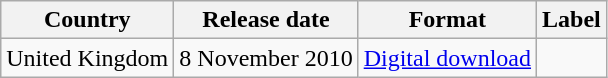<table class="wikitable plainrowheaders">
<tr>
<th scope="col">Country</th>
<th scope="col">Release date</th>
<th scope="col">Format</th>
<th scope="col">Label</th>
</tr>
<tr>
<td>United Kingdom</td>
<td>8 November 2010</td>
<td><a href='#'>Digital download</a></td>
<td></td>
</tr>
</table>
